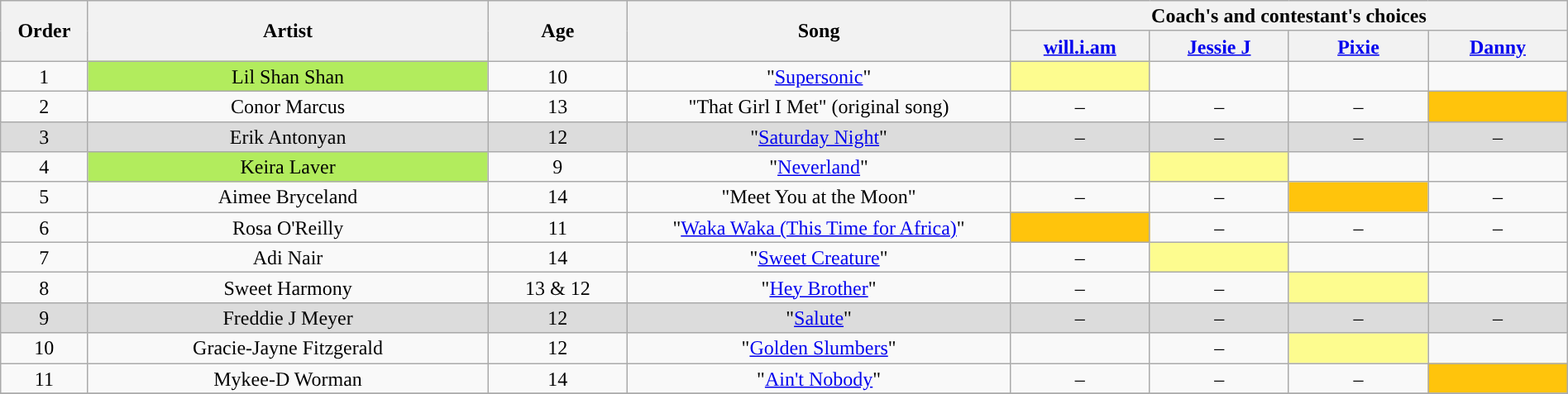<table class="wikitable" style="text-align:center; line-height:17px; font-size:100%; width:100%;">
<tr>
<th width="5%" rowspan="2" scope="col">Order</th>
<th scope="col" rowspan="2" width="23%">Artist</th>
<th width="8%" rowspan="2" scope="col">Age</th>
<th scope="col" rowspan="2" width="22%">Song</th>
<th scope="col" colspan="4" width="24%">Coach's and contestant's choices</th>
</tr>
<tr>
<th width="8%"><a href='#'>will.i.am</a></th>
<th width="8%"><a href='#'>Jessie J</a></th>
<th width="8%"><a href='#'>Pixie</a></th>
<th width="8%"><a href='#'>Danny</a></th>
</tr>
<tr>
<td scope="row">1</td>
<td style="background-color:#B2EC5D;">Lil Shan Shan</td>
<td>10</td>
<td>"<a href='#'>Supersonic</a>"</td>
<td style="background:#fdfc8f;"><strong></strong></td>
<td><strong></strong></td>
<td><strong></strong></td>
<td><strong></strong></td>
</tr>
<tr>
<td scope="row">2</td>
<td>Conor Marcus</td>
<td>13</td>
<td>"That Girl I Met" (original song)</td>
<td>–</td>
<td>–</td>
<td>–</td>
<td style="background:#FFC40C;"><strong></strong></td>
</tr>
<tr bgcolor="#dcdcdc">
<td scope="row">3</td>
<td>Erik Antonyan</td>
<td>12</td>
<td>"<a href='#'>Saturday Night</a>"</td>
<td>–</td>
<td>–</td>
<td>–</td>
<td>–</td>
</tr>
<tr>
<td scope="row">4</td>
<td style="background-color:#B2EC5D;">Keira Laver</td>
<td>9</td>
<td>"<a href='#'>Neverland</a>"</td>
<td><strong></strong></td>
<td style="background:#fdfc8f;"><strong></strong></td>
<td><strong></strong></td>
<td><strong></strong></td>
</tr>
<tr>
<td scope="row">5</td>
<td>Aimee Bryceland</td>
<td>14</td>
<td>"Meet You at the Moon"</td>
<td>–</td>
<td>–</td>
<td style="background:#FFC40C;"><strong></strong></td>
<td>–</td>
</tr>
<tr>
<td scope="row">6</td>
<td>Rosa O'Reilly</td>
<td>11</td>
<td>"<a href='#'>Waka Waka (This Time for Africa)</a>"</td>
<td style="background:#FFC40C;"><strong></strong></td>
<td>–</td>
<td>–</td>
<td>–</td>
</tr>
<tr>
<td scope="row">7</td>
<td>Adi Nair</td>
<td>14</td>
<td>"<a href='#'>Sweet Creature</a>"</td>
<td>–</td>
<td style="background:#fdfc8f;"><strong></strong></td>
<td><strong></strong></td>
<td><strong></strong></td>
</tr>
<tr>
<td scope="row">8</td>
<td>Sweet Harmony</td>
<td>13 & 12</td>
<td>"<a href='#'>Hey Brother</a>"</td>
<td>–</td>
<td>–</td>
<td style="background:#fdfc8f;"><strong></strong></td>
<td><strong></strong></td>
</tr>
<tr bgcolor="#dcdcdc">
<td scope="row">9</td>
<td>Freddie J Meyer</td>
<td>12</td>
<td>"<a href='#'>Salute</a>"</td>
<td>–</td>
<td>–</td>
<td>–</td>
<td>–</td>
</tr>
<tr>
<td scope="row">10</td>
<td>Gracie-Jayne Fitzgerald</td>
<td>12</td>
<td>"<a href='#'>Golden Slumbers</a>"</td>
<td><strong></strong></td>
<td>–</td>
<td style="background:#fdfc8f;"><strong></strong></td>
<td><strong></strong></td>
</tr>
<tr>
<td scope="row">11</td>
<td>Mykee-D Worman</td>
<td>14</td>
<td>"<a href='#'>Ain't Nobody</a>"</td>
<td>–</td>
<td>–</td>
<td>–</td>
<td style="background:#FFC40C;"><strong></strong></td>
</tr>
<tr>
</tr>
</table>
